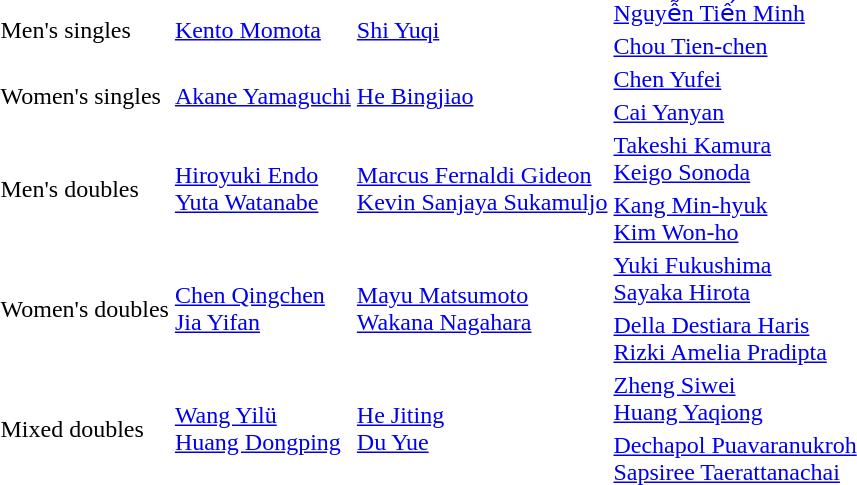<table>
<tr>
<td rowspan="2">Men's singles</td>
<td rowspan="2"> <a href='#'>Kento Momota</a></td>
<td rowspan="2"> <a href='#'>Shi Yuqi</a></td>
<td> <a href='#'>Nguyễn Tiến Minh</a></td>
</tr>
<tr>
<td> <a href='#'>Chou Tien-chen</a></td>
</tr>
<tr>
<td rowspan="2">Women's singles</td>
<td rowspan="2"> <a href='#'>Akane Yamaguchi</a></td>
<td rowspan="2"> <a href='#'>He Bingjiao</a></td>
<td> <a href='#'>Chen Yufei</a></td>
</tr>
<tr>
<td> <a href='#'>Cai Yanyan</a></td>
</tr>
<tr>
<td rowspan="2">Men's doubles</td>
<td rowspan="2"> <a href='#'>Hiroyuki Endo</a><br> <a href='#'>Yuta Watanabe</a></td>
<td rowspan="2"> <a href='#'>Marcus Fernaldi Gideon</a><br> <a href='#'>Kevin Sanjaya Sukamuljo</a></td>
<td> <a href='#'>Takeshi Kamura</a><br> <a href='#'>Keigo Sonoda</a></td>
</tr>
<tr>
<td> <a href='#'>Kang Min-hyuk</a><br> <a href='#'>Kim Won-ho</a></td>
</tr>
<tr>
<td rowspan="2">Women's doubles</td>
<td rowspan="2"> <a href='#'>Chen Qingchen</a><br> <a href='#'>Jia Yifan</a></td>
<td rowspan="2"> <a href='#'>Mayu Matsumoto</a><br> <a href='#'>Wakana Nagahara</a></td>
<td> <a href='#'>Yuki Fukushima</a><br> <a href='#'>Sayaka Hirota</a></td>
</tr>
<tr>
<td> <a href='#'>Della Destiara Haris</a><br> <a href='#'>Rizki Amelia Pradipta</a></td>
</tr>
<tr>
<td rowspan="2">Mixed doubles</td>
<td rowspan="2"> <a href='#'>Wang Yilü</a><br> <a href='#'>Huang Dongping</a></td>
<td rowspan="2"> <a href='#'>He Jiting</a><br> <a href='#'>Du Yue</a></td>
<td> <a href='#'>Zheng Siwei</a><br> <a href='#'>Huang Yaqiong</a></td>
</tr>
<tr>
<td> <a href='#'>Dechapol Puavaranukroh</a><br> <a href='#'>Sapsiree Taerattanachai</a></td>
</tr>
</table>
